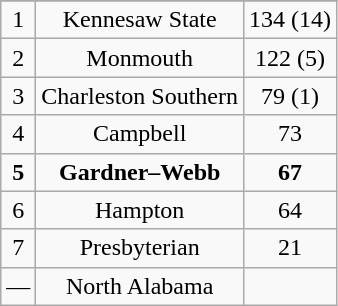<table class="wikitable">
<tr align="center">
</tr>
<tr align="center">
<td>1</td>
<td>Kennesaw State</td>
<td>134 (14)</td>
</tr>
<tr align="center">
<td>2</td>
<td>Monmouth</td>
<td>122 (5)</td>
</tr>
<tr align="center">
<td>3</td>
<td>Charleston Southern</td>
<td>79 (1)</td>
</tr>
<tr align="center">
<td>4</td>
<td>Campbell</td>
<td>73</td>
</tr>
<tr align="center">
<td><strong>5</strong></td>
<td><strong>Gardner–Webb</strong></td>
<td><strong>67</strong></td>
</tr>
<tr align="center">
<td>6</td>
<td>Hampton</td>
<td>64</td>
</tr>
<tr align="center">
<td>7</td>
<td>Presbyterian</td>
<td>21</td>
</tr>
<tr align="center">
<td>—</td>
<td>North Alabama</td>
<td></td>
</tr>
</table>
